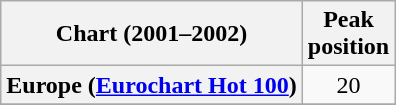<table class="wikitable sortable plainrowheaders" style="text-align:center">
<tr>
<th>Chart (2001–2002)</th>
<th>Peak<br>position</th>
</tr>
<tr>
<th scope="row">Europe (<a href='#'>Eurochart Hot 100</a>)</th>
<td>20</td>
</tr>
<tr>
</tr>
<tr>
</tr>
<tr>
</tr>
<tr>
</tr>
</table>
